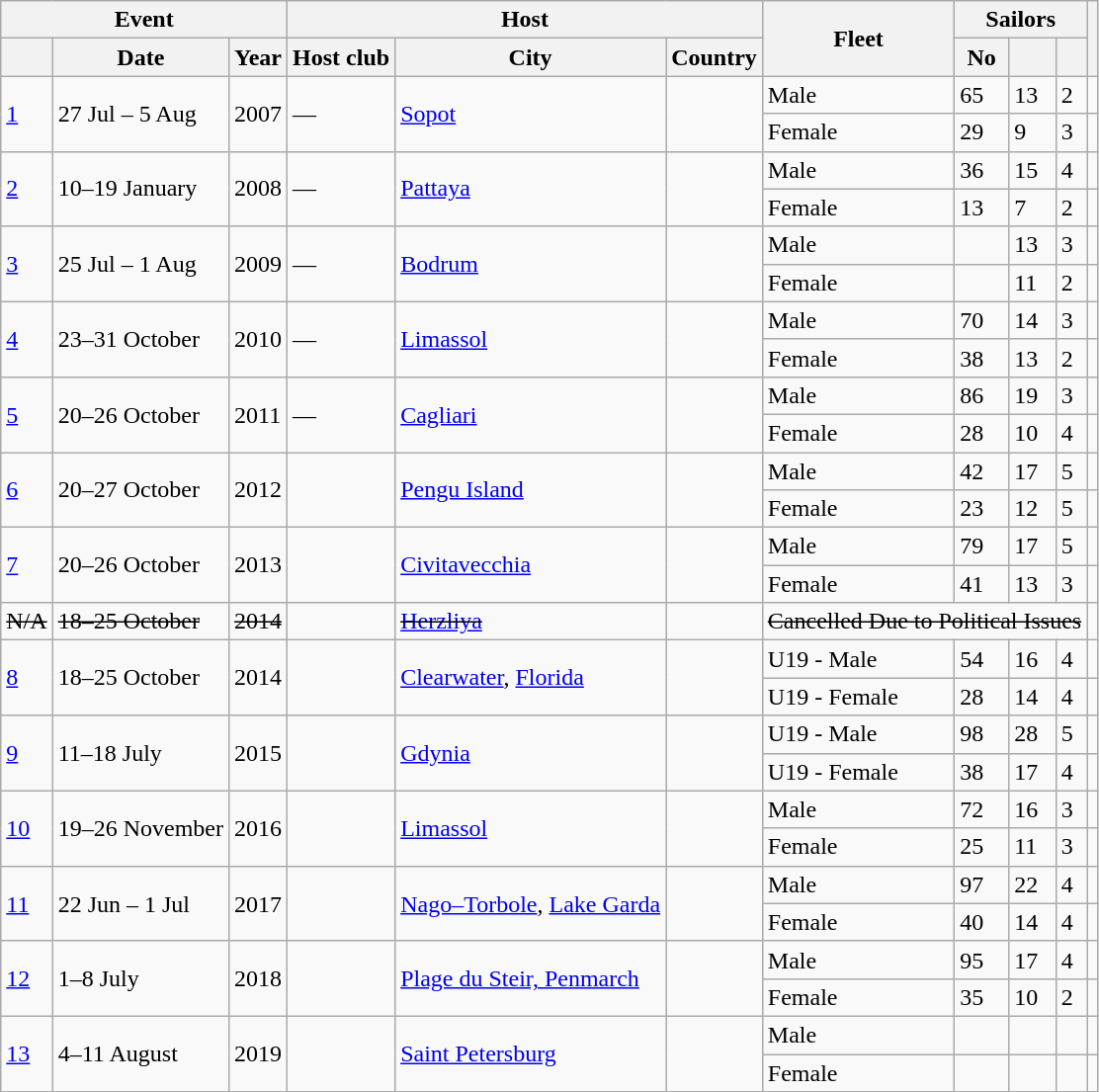<table class="wikitable sortable">
<tr>
<th colspan=3>Event</th>
<th colspan=3>Host</th>
<th rowspan=2>Fleet</th>
<th colspan=3>Sailors</th>
<th rowspan=2></th>
</tr>
<tr>
<th></th>
<th>Date</th>
<th>Year</th>
<th>Host club</th>
<th>City</th>
<th>Country</th>
<th>No</th>
<th></th>
<th></th>
</tr>
<tr>
<td rowspan=2><a href='#'>1</a></td>
<td rowspan=2>27 Jul – 5 Aug</td>
<td rowspan=2>2007</td>
<td rowspan=2>—</td>
<td rowspan=2><a href='#'>Sopot</a></td>
<td rowspan=2></td>
<td>Male</td>
<td>65</td>
<td>13</td>
<td>2</td>
<td>	</td>
</tr>
<tr>
<td>Female</td>
<td>29</td>
<td>9</td>
<td>3</td>
</tr>
<tr>
<td rowspan=2><a href='#'>2</a></td>
<td rowspan=2>10–19 January</td>
<td rowspan=2>2008</td>
<td rowspan=2>—</td>
<td rowspan=2><a href='#'>Pattaya</a></td>
<td rowspan=2></td>
<td>Male</td>
<td>36</td>
<td>15</td>
<td>4</td>
<td> </td>
</tr>
<tr>
<td>Female</td>
<td>13</td>
<td>7</td>
<td>2</td>
</tr>
<tr>
<td rowspan=2><a href='#'>3</a></td>
<td rowspan=2>25 Jul – 1 Aug</td>
<td rowspan=2>2009</td>
<td rowspan=2>—</td>
<td rowspan=2><a href='#'>Bodrum</a></td>
<td rowspan=2></td>
<td>Male</td>
<td></td>
<td>13</td>
<td>3</td>
<td></td>
</tr>
<tr>
<td>Female</td>
<td></td>
<td>11</td>
<td>2</td>
</tr>
<tr>
<td rowspan=2><a href='#'>4</a></td>
<td rowspan=2>23–31 October</td>
<td rowspan=2>2010</td>
<td rowspan=2>—</td>
<td rowspan=2><a href='#'>Limassol</a></td>
<td rowspan=2></td>
<td>Male</td>
<td>70</td>
<td>14</td>
<td>3</td>
<td>	</td>
</tr>
<tr>
<td>Female</td>
<td>38</td>
<td>13</td>
<td>2</td>
</tr>
<tr>
<td rowspan=2><a href='#'>5</a></td>
<td rowspan=2>20–26 October</td>
<td rowspan=2>2011</td>
<td rowspan=2>—</td>
<td rowspan=2><a href='#'>Cagliari</a></td>
<td rowspan=2></td>
<td>Male</td>
<td>86</td>
<td>19</td>
<td>3</td>
<td></td>
</tr>
<tr>
<td>Female</td>
<td>28</td>
<td>10</td>
<td>4</td>
</tr>
<tr>
<td rowspan=2><a href='#'>6</a></td>
<td rowspan=2>20–27 October</td>
<td rowspan=2>2012</td>
<td rowspan=2></td>
<td rowspan=2><a href='#'>Pengu Island</a></td>
<td rowspan=2></td>
<td>Male</td>
<td>42</td>
<td>17</td>
<td>5</td>
<td> </td>
</tr>
<tr>
<td>Female</td>
<td>23</td>
<td>12</td>
<td>5</td>
</tr>
<tr>
<td rowspan=2><a href='#'>7</a></td>
<td rowspan=2>20–26 October</td>
<td rowspan=2>2013</td>
<td rowspan=2></td>
<td rowspan=2><a href='#'>Civitavecchia</a></td>
<td rowspan=2></td>
<td>Male</td>
<td>79</td>
<td>17</td>
<td>5</td>
<td>  </td>
</tr>
<tr>
<td>Female</td>
<td>41</td>
<td>13</td>
<td>3</td>
<td></td>
</tr>
<tr style="text-decoration: line-through">
<td>N/A</td>
<td>18–25 October</td>
<td>2014</td>
<td></td>
<td><a href='#'>Herzliya</a></td>
<td></td>
<td colspan=4>Cancelled Due to Political Issues</td>
</tr>
<tr>
<td rowspan=2><a href='#'>8</a></td>
<td rowspan=2>18–25 October</td>
<td rowspan=2>2014</td>
<td rowspan=2></td>
<td rowspan=2><a href='#'>Clearwater</a>, <a href='#'>Florida</a></td>
<td rowspan=2></td>
<td>U19 - Male</td>
<td>54</td>
<td>16</td>
<td>4</td>
<td>	</td>
</tr>
<tr>
<td>U19 - Female</td>
<td>28</td>
<td>14</td>
<td>4</td>
</tr>
<tr>
<td rowspan=2><a href='#'>9</a></td>
<td rowspan=2>11–18 July</td>
<td rowspan=2>2015</td>
<td rowspan=2></td>
<td rowspan=2><a href='#'>Gdynia</a></td>
<td rowspan=2></td>
<td>U19 - Male</td>
<td>98</td>
<td>28</td>
<td>5</td>
<td> </td>
</tr>
<tr>
<td>U19 - Female</td>
<td>38</td>
<td>17</td>
<td>4</td>
</tr>
<tr>
<td rowspan=2><a href='#'>10</a></td>
<td rowspan=2>19–26 November</td>
<td rowspan=2>2016</td>
<td rowspan=2></td>
<td rowspan=2><a href='#'>Limassol</a></td>
<td rowspan=2></td>
<td>Male</td>
<td>72</td>
<td>16</td>
<td>3</td>
<td>	 	</td>
</tr>
<tr>
<td>Female</td>
<td>25</td>
<td>11</td>
<td>3</td>
<td></td>
</tr>
<tr>
<td rowspan=2><a href='#'>11</a></td>
<td rowspan=2>22 Jun – 1 Jul</td>
<td rowspan=2>2017</td>
<td rowspan=2></td>
<td rowspan=2><a href='#'>Nago–Torbole</a>, <a href='#'>Lake Garda</a></td>
<td rowspan=2></td>
<td>Male</td>
<td>97</td>
<td>22</td>
<td>4</td>
<td>	 </td>
</tr>
<tr>
<td>Female</td>
<td>40</td>
<td>14</td>
<td>4</td>
<td></td>
</tr>
<tr>
<td rowspan=2><a href='#'>12</a></td>
<td rowspan=2>1–8 July</td>
<td rowspan=2>2018</td>
<td rowspan=2></td>
<td rowspan=2><a href='#'>Plage du Steir, Penmarch</a></td>
<td rowspan=2></td>
<td>Male</td>
<td>95</td>
<td>17</td>
<td>4</td>
<td>	 </td>
</tr>
<tr>
<td>Female</td>
<td>35</td>
<td>10</td>
<td>2</td>
<td></td>
</tr>
<tr>
<td rowspan=2><a href='#'>13</a></td>
<td rowspan=2>4–11 August</td>
<td rowspan=2>2019</td>
<td rowspan=2></td>
<td rowspan=2><a href='#'>Saint Petersburg</a></td>
<td rowspan=2></td>
<td>Male</td>
<td></td>
<td></td>
<td></td>
<td>	 </td>
</tr>
<tr>
<td>Female</td>
<td></td>
<td></td>
<td></td>
</tr>
</table>
